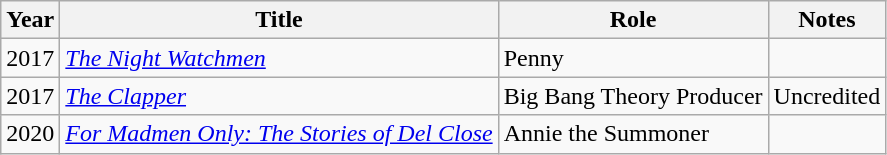<table class="wikitable sortable">
<tr>
<th>Year</th>
<th>Title</th>
<th>Role</th>
<th>Notes</th>
</tr>
<tr>
<td>2017</td>
<td><em><a href='#'>The Night Watchmen</a></em></td>
<td>Penny</td>
<td></td>
</tr>
<tr>
<td>2017</td>
<td><em><a href='#'>The Clapper</a></em></td>
<td>Big Bang Theory Producer</td>
<td>Uncredited</td>
</tr>
<tr>
<td>2020</td>
<td><em><a href='#'>For Madmen Only: The Stories of Del Close</a></em></td>
<td>Annie the Summoner</td>
<td></td>
</tr>
</table>
